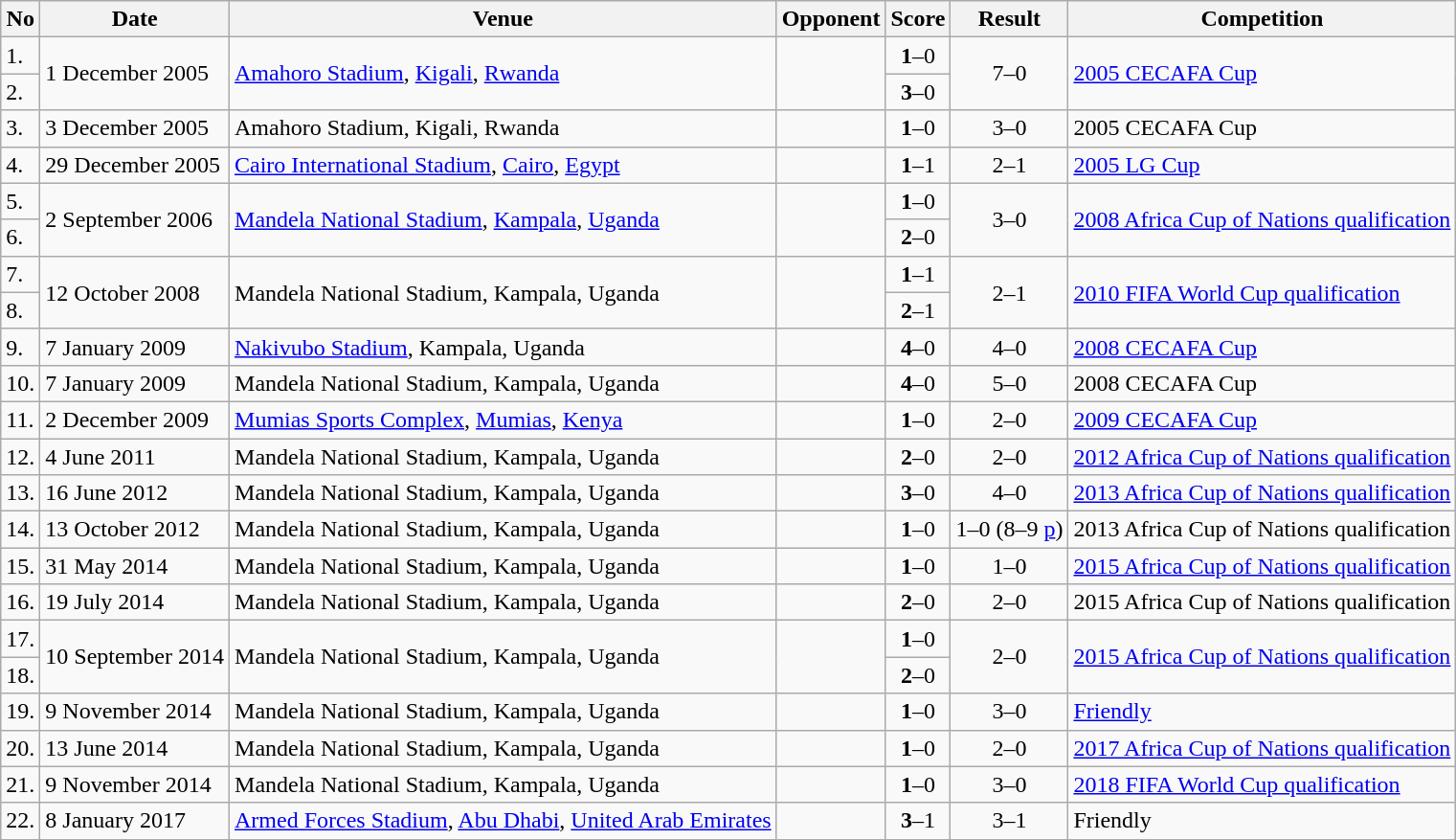<table class="wikitable">
<tr>
<th>No</th>
<th>Date</th>
<th>Venue</th>
<th>Opponent</th>
<th>Score</th>
<th>Result</th>
<th>Competition</th>
</tr>
<tr>
<td>1.</td>
<td rowspan="2">1 December 2005</td>
<td rowspan="2"><a href='#'>Amahoro Stadium</a>, <a href='#'>Kigali</a>, <a href='#'>Rwanda</a></td>
<td rowspan="2"></td>
<td align=center><strong>1</strong>–0</td>
<td rowspan="2" style="text-align:center">7–0</td>
<td rowspan="2"><a href='#'>2005 CECAFA Cup</a></td>
</tr>
<tr>
<td>2.</td>
<td align=center><strong>3</strong>–0</td>
</tr>
<tr>
<td>3.</td>
<td>3 December 2005</td>
<td>Amahoro Stadium, Kigali, Rwanda</td>
<td></td>
<td align=center><strong>1</strong>–0</td>
<td align=center>3–0</td>
<td>2005 CECAFA Cup</td>
</tr>
<tr>
<td>4.</td>
<td>29 December 2005</td>
<td><a href='#'>Cairo International Stadium</a>, <a href='#'>Cairo</a>, <a href='#'>Egypt</a></td>
<td></td>
<td align=center><strong>1</strong>–1</td>
<td align=center>2–1</td>
<td><a href='#'>2005 LG Cup</a></td>
</tr>
<tr>
<td>5.</td>
<td rowspan="2">2 September 2006</td>
<td rowspan="2"><a href='#'>Mandela National Stadium</a>, <a href='#'>Kampala</a>, <a href='#'>Uganda</a></td>
<td rowspan="2"></td>
<td align=center><strong>1</strong>–0</td>
<td rowspan="2" style="text-align:center">3–0</td>
<td rowspan="2"><a href='#'>2008 Africa Cup of Nations qualification</a></td>
</tr>
<tr>
<td>6.</td>
<td align=center><strong>2</strong>–0</td>
</tr>
<tr>
<td>7.</td>
<td rowspan="2">12 October 2008</td>
<td rowspan="2">Mandela National Stadium, Kampala, Uganda</td>
<td rowspan="2"></td>
<td align=center><strong>1</strong>–1</td>
<td rowspan="2" style="text-align:center">2–1</td>
<td rowspan="2"><a href='#'>2010 FIFA World Cup qualification</a></td>
</tr>
<tr>
<td>8.</td>
<td align=center><strong>2</strong>–1</td>
</tr>
<tr>
<td>9.</td>
<td>7 January 2009</td>
<td><a href='#'>Nakivubo Stadium</a>, Kampala, Uganda</td>
<td></td>
<td align=center><strong>4</strong>–0</td>
<td align=center>4–0</td>
<td><a href='#'>2008 CECAFA Cup</a></td>
</tr>
<tr>
<td>10.</td>
<td>7 January 2009</td>
<td>Mandela National Stadium, Kampala, Uganda</td>
<td></td>
<td align=center><strong>4</strong>–0</td>
<td align=center>5–0</td>
<td>2008 CECAFA Cup</td>
</tr>
<tr>
<td>11.</td>
<td>2 December 2009</td>
<td><a href='#'>Mumias Sports Complex</a>, <a href='#'>Mumias</a>, <a href='#'>Kenya</a></td>
<td></td>
<td align=center><strong>1</strong>–0</td>
<td align=center>2–0</td>
<td><a href='#'>2009 CECAFA Cup</a></td>
</tr>
<tr>
<td>12.</td>
<td>4 June 2011</td>
<td>Mandela National Stadium, Kampala, Uganda</td>
<td></td>
<td align=center><strong>2</strong>–0</td>
<td align=center>2–0</td>
<td><a href='#'>2012 Africa Cup of Nations qualification</a></td>
</tr>
<tr>
<td>13.</td>
<td>16 June 2012</td>
<td>Mandela National Stadium, Kampala, Uganda</td>
<td></td>
<td align=center><strong>3</strong>–0</td>
<td align=center>4–0</td>
<td><a href='#'>2013 Africa Cup of Nations qualification</a></td>
</tr>
<tr>
<td>14.</td>
<td>13 October 2012</td>
<td>Mandela National Stadium, Kampala, Uganda</td>
<td></td>
<td align=center><strong>1</strong>–0</td>
<td align=center>1–0 (8–9 <a href='#'>p</a>)</td>
<td>2013 Africa Cup of Nations qualification</td>
</tr>
<tr>
<td>15.</td>
<td>31 May 2014</td>
<td>Mandela National Stadium, Kampala, Uganda</td>
<td></td>
<td align=center><strong>1</strong>–0</td>
<td align=center>1–0</td>
<td><a href='#'>2015 Africa Cup of Nations qualification</a></td>
</tr>
<tr>
<td>16.</td>
<td>19 July 2014</td>
<td>Mandela National Stadium, Kampala, Uganda</td>
<td></td>
<td align=center><strong>2</strong>–0</td>
<td align=center>2–0</td>
<td>2015 Africa Cup of Nations qualification</td>
</tr>
<tr>
<td>17.</td>
<td rowspan="2">10 September 2014</td>
<td rowspan="2">Mandela National Stadium, Kampala, Uganda</td>
<td rowspan="2"></td>
<td align=center><strong>1</strong>–0</td>
<td rowspan="2" style="text-align:center">2–0</td>
<td rowspan="2"><a href='#'>2015 Africa Cup of Nations qualification</a></td>
</tr>
<tr>
<td>18.</td>
<td align=center><strong>2</strong>–0</td>
</tr>
<tr>
<td>19.</td>
<td>9 November 2014</td>
<td>Mandela National Stadium, Kampala, Uganda</td>
<td></td>
<td align=center><strong>1</strong>–0</td>
<td align=center>3–0</td>
<td><a href='#'>Friendly</a></td>
</tr>
<tr>
<td>20.</td>
<td>13 June 2014</td>
<td>Mandela National Stadium, Kampala, Uganda</td>
<td></td>
<td align=center><strong>1</strong>–0</td>
<td align=center>2–0</td>
<td><a href='#'>2017 Africa Cup of Nations qualification</a></td>
</tr>
<tr>
<td>21.</td>
<td>9 November 2014</td>
<td>Mandela National Stadium, Kampala, Uganda</td>
<td></td>
<td align=center><strong>1</strong>–0</td>
<td align=center>3–0</td>
<td><a href='#'>2018 FIFA World Cup qualification</a></td>
</tr>
<tr>
<td>22.</td>
<td>8 January 2017</td>
<td><a href='#'>Armed Forces Stadium</a>, <a href='#'>Abu Dhabi</a>, <a href='#'>United Arab Emirates</a></td>
<td></td>
<td align=center><strong>3</strong>–1</td>
<td align=center>3–1</td>
<td>Friendly</td>
</tr>
</table>
